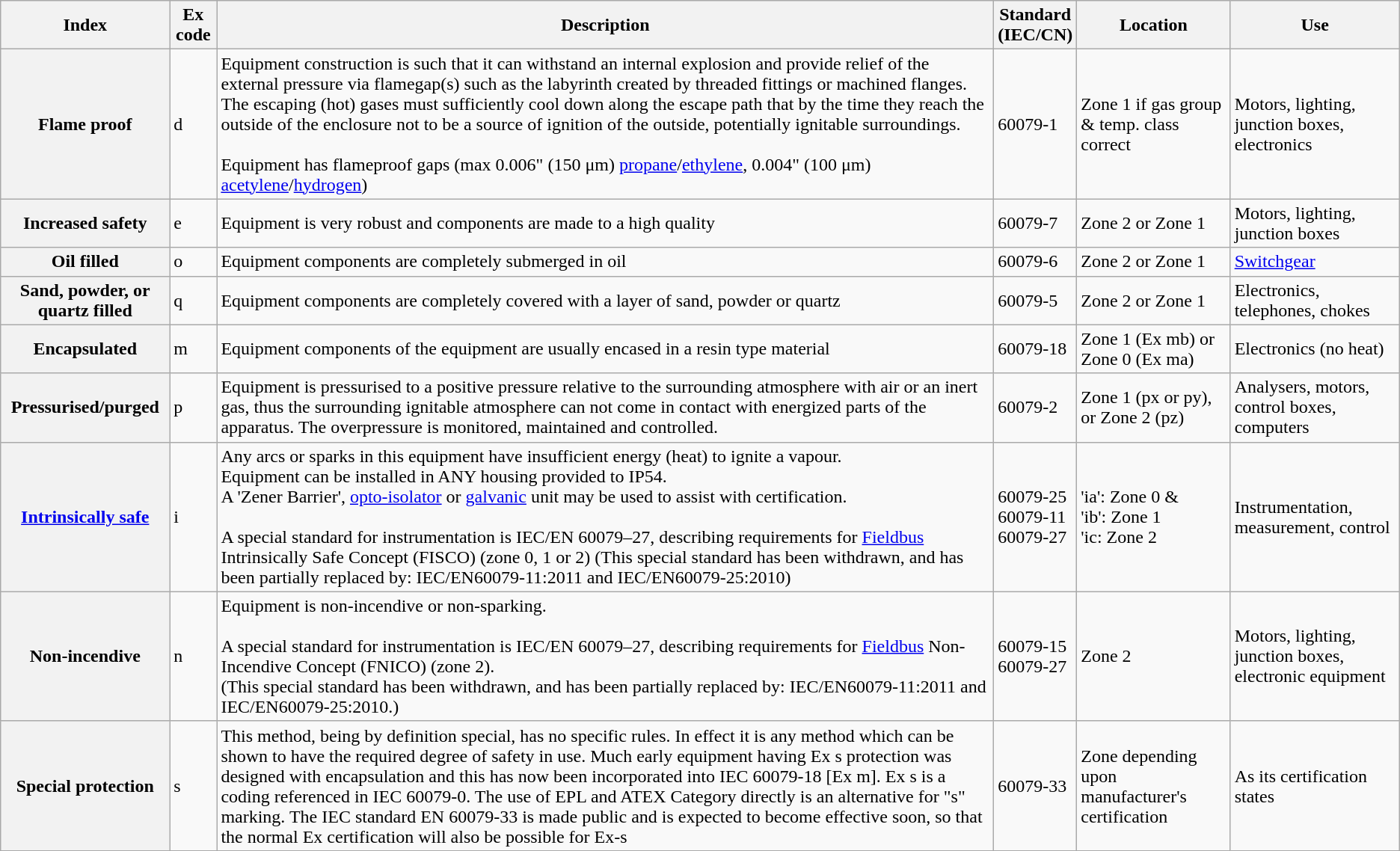<table class="wikitable">
<tr>
<th>Index</th>
<th>Ex code</th>
<th>Description</th>
<th>Standard<br>(IEC/CN)</th>
<th>Location</th>
<th>Use</th>
</tr>
<tr>
<th>Flame proof</th>
<td>d</td>
<td>Equipment construction is such that it can withstand an internal explosion and provide relief of the external pressure via flamegap(s) such as the labyrinth created by threaded fittings or machined flanges. The escaping (hot) gases must sufficiently cool down along the escape path that by the time they reach the outside of the enclosure not to be a source of ignition of the outside, potentially ignitable surroundings.<br><br>Equipment has flameproof gaps (max 0.006" (150 μm) <a href='#'>propane</a>/<a href='#'>ethylene</a>, 0.004" (100 μm) <a href='#'>acetylene</a>/<a href='#'>hydrogen</a>)</td>
<td>60079-1</td>
<td>Zone 1 if gas group & temp. class correct</td>
<td>Motors, lighting, junction boxes, electronics</td>
</tr>
<tr>
<th>Increased safety</th>
<td>e</td>
<td>Equipment is very robust and components are made to a high quality<br></td>
<td>60079-7</td>
<td>Zone 2 or Zone 1</td>
<td>Motors, lighting, junction boxes</td>
</tr>
<tr>
<th>Oil filled</th>
<td>o</td>
<td>Equipment components are completely submerged in oil</td>
<td>60079-6</td>
<td>Zone 2 or Zone 1</td>
<td><a href='#'>Switchgear</a></td>
</tr>
<tr>
<th>Sand, powder, or quartz filled</th>
<td>q</td>
<td>Equipment components are completely covered with a layer of sand, powder or quartz</td>
<td>60079-5</td>
<td>Zone 2 or Zone 1</td>
<td>Electronics, telephones, chokes</td>
</tr>
<tr>
<th>Encapsulated</th>
<td>m</td>
<td>Equipment components of the equipment are usually encased in a resin type material</td>
<td>60079-18</td>
<td>Zone 1 (Ex mb) or Zone 0 (Ex ma)</td>
<td>Electronics (no heat)</td>
</tr>
<tr>
<th>Pressurised/purged</th>
<td>p</td>
<td>Equipment is pressurised to a positive pressure relative to the surrounding atmosphere with air or an inert gas, thus the surrounding ignitable atmosphere can not come in contact with energized parts of the apparatus. The overpressure is monitored, maintained and controlled.</td>
<td>60079-2</td>
<td>Zone 1 (px or py), or Zone 2 (pz)</td>
<td>Analysers, motors, control boxes, computers</td>
</tr>
<tr>
<th><a href='#'>Intrinsically safe</a></th>
<td>i</td>
<td>Any arcs or sparks in this equipment have insufficient energy (heat) to ignite a vapour.<br>Equipment can be installed in ANY housing provided to IP54.<br>A 'Zener Barrier', <a href='#'>opto-isolator</a> or <a href='#'>galvanic</a> unit may be used to assist with certification.<br><br>A special standard for instrumentation is IEC/EN 60079–27, describing requirements for <a href='#'>Fieldbus</a> Intrinsically Safe Concept (FISCO) (zone 0, 1 or 2) (This special standard has been withdrawn, and has been partially replaced by: IEC/EN60079-11:2011 and IEC/EN60079-25:2010)</td>
<td>60079-25 <br>60079-11<br>60079-27</td>
<td>'ia': Zone 0 & <br>'ib': Zone 1<br>'ic: Zone 2</td>
<td>Instrumentation, measurement, control</td>
</tr>
<tr>
<th>Non-incendive</th>
<td>n</td>
<td>Equipment is non-incendive or non-sparking.<br><br>A special standard for instrumentation is IEC/EN 60079–27, describing requirements for <a href='#'>Fieldbus</a> Non-Incendive Concept (FNICO) (zone 2).<br>(This special standard has been withdrawn, and has been partially replaced by: IEC/EN60079-11:2011 and IEC/EN60079-25:2010.)</td>
<td>60079-15<br>60079-27</td>
<td>Zone 2</td>
<td>Motors, lighting, junction boxes, electronic equipment</td>
</tr>
<tr>
<th>Special protection</th>
<td>s</td>
<td>This method, being by definition special, has no specific rules. In effect it is any method which can be shown to have the required degree of safety in use. Much early equipment having Ex s protection was designed with encapsulation and this has now been incorporated into IEC 60079-18 [Ex m]. Ex s is a coding referenced in IEC 60079-0. The use of EPL and ATEX Category directly is an alternative for "s" marking. The IEC standard EN 60079-33 is made public and is expected to become effective soon, so that the normal Ex certification will also be possible for Ex-s</td>
<td>60079-33</td>
<td>Zone depending upon manufacturer's certification</td>
<td>As its certification states</td>
</tr>
</table>
